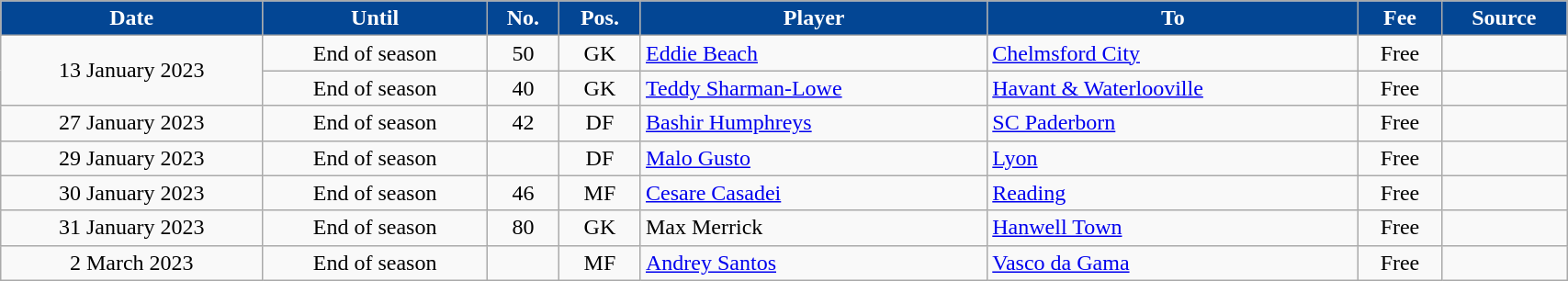<table class="wikitable sortable" style="text-align:center; width:90%">
<tr>
<th scope="col" style="background-color:#034694;color:#FFFFFF">Date</th>
<th scope="col" style="background-color:#034694;color:#FFFFFF">Until</th>
<th scope="col" style="background-color:#034694;color:#FFFFFF">No.</th>
<th scope="col" style="background-color:#034694;color:#FFFFFF">Pos.</th>
<th scope="col" style="background-color:#034694;color:#FFFFFF">Player</th>
<th scope="col" style="background-color:#034694;color:#FFFFFF">To</th>
<th scope="col" style="background-color:#034694;color:#FFFFFF" data-sort-type="currency">Fee</th>
<th scope="col" class="unsortable" style="background-color:#034694;color:#FFFFFF">Source</th>
</tr>
<tr>
<td rowspan="2">13 January 2023</td>
<td>End of season</td>
<td>50</td>
<td>GK</td>
<td align=left> <a href='#'>Eddie Beach</a></td>
<td align=left> <a href='#'>Chelmsford City</a></td>
<td>Free</td>
<td></td>
</tr>
<tr>
<td>End of season</td>
<td>40</td>
<td>GK</td>
<td align=left> <a href='#'>Teddy Sharman-Lowe</a></td>
<td align=left> <a href='#'>Havant & Waterlooville</a></td>
<td>Free</td>
<td></td>
</tr>
<tr>
<td>27 January 2023</td>
<td>End of season</td>
<td>42</td>
<td>DF</td>
<td align=left> <a href='#'>Bashir Humphreys</a></td>
<td align=left> <a href='#'>SC Paderborn</a></td>
<td>Free</td>
<td></td>
</tr>
<tr>
<td>29 January 2023</td>
<td>End of season</td>
<td></td>
<td>DF</td>
<td align=left> <a href='#'>Malo Gusto</a></td>
<td align=left> <a href='#'>Lyon</a></td>
<td>Free</td>
<td></td>
</tr>
<tr>
<td>30 January 2023</td>
<td>End of season</td>
<td>46</td>
<td>MF</td>
<td align=left> <a href='#'>Cesare Casadei</a></td>
<td align=left> <a href='#'>Reading</a></td>
<td>Free</td>
<td></td>
</tr>
<tr>
<td>31 January 2023</td>
<td>End of season</td>
<td>80</td>
<td>GK</td>
<td align=left> Max Merrick</td>
<td align=left> <a href='#'>Hanwell Town</a></td>
<td>Free</td>
<td></td>
</tr>
<tr>
<td>2 March 2023</td>
<td>End of season</td>
<td></td>
<td>MF</td>
<td align=left> <a href='#'>Andrey Santos</a></td>
<td align=left> <a href='#'>Vasco da Gama</a></td>
<td>Free</td>
<td></td>
</tr>
</table>
